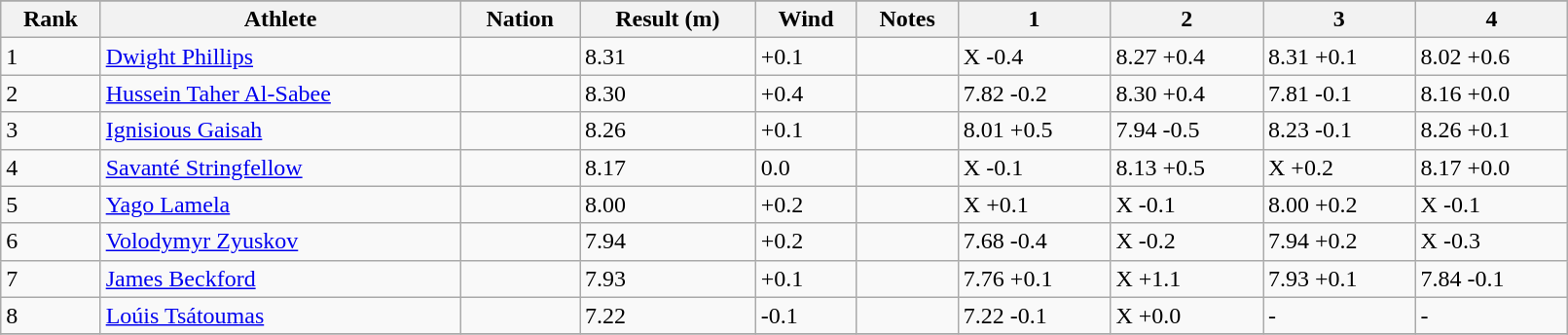<table class="wikitable" width=85%>
<tr>
</tr>
<tr>
<th>Rank</th>
<th>Athlete</th>
<th>Nation</th>
<th>Result (m)</th>
<th>Wind</th>
<th>Notes</th>
<th>1</th>
<th>2</th>
<th>3</th>
<th>4</th>
</tr>
<tr>
<td>1</td>
<td><a href='#'>Dwight Phillips</a></td>
<td></td>
<td>8.31</td>
<td>+0.1</td>
<td></td>
<td>X -0.4</td>
<td>8.27 +0.4</td>
<td>8.31 +0.1</td>
<td>8.02 +0.6</td>
</tr>
<tr>
<td>2</td>
<td><a href='#'>Hussein Taher Al-Sabee</a></td>
<td></td>
<td>8.30</td>
<td>+0.4</td>
<td></td>
<td>7.82 -0.2</td>
<td>8.30 +0.4</td>
<td>7.81 -0.1</td>
<td>8.16 +0.0</td>
</tr>
<tr>
<td>3</td>
<td><a href='#'>Ignisious Gaisah</a></td>
<td></td>
<td>8.26</td>
<td>+0.1</td>
<td></td>
<td>8.01 +0.5</td>
<td>7.94 -0.5</td>
<td>8.23 -0.1</td>
<td>8.26 +0.1</td>
</tr>
<tr>
<td>4</td>
<td><a href='#'>Savanté Stringfellow</a></td>
<td></td>
<td>8.17</td>
<td>0.0</td>
<td></td>
<td>X -0.1</td>
<td>8.13 +0.5</td>
<td>X +0.2</td>
<td>8.17 +0.0</td>
</tr>
<tr>
<td>5</td>
<td><a href='#'>Yago Lamela</a></td>
<td></td>
<td>8.00</td>
<td>+0.2</td>
<td></td>
<td>X +0.1</td>
<td>X -0.1</td>
<td>8.00 +0.2</td>
<td>X -0.1</td>
</tr>
<tr>
<td>6</td>
<td><a href='#'>Volodymyr Zyuskov</a></td>
<td></td>
<td>7.94</td>
<td>+0.2</td>
<td></td>
<td>7.68 -0.4</td>
<td>X -0.2</td>
<td>7.94 +0.2</td>
<td>X -0.3</td>
</tr>
<tr>
<td>7</td>
<td><a href='#'>James Beckford</a></td>
<td></td>
<td>7.93</td>
<td>+0.1</td>
<td></td>
<td>7.76 +0.1</td>
<td>X +1.1</td>
<td>7.93 +0.1</td>
<td>7.84 -0.1</td>
</tr>
<tr>
<td>8</td>
<td><a href='#'>Loúis Tsátoumas</a></td>
<td></td>
<td>7.22</td>
<td>-0.1</td>
<td></td>
<td>7.22 -0.1</td>
<td>X +0.0</td>
<td>-</td>
<td>-</td>
</tr>
<tr>
</tr>
</table>
